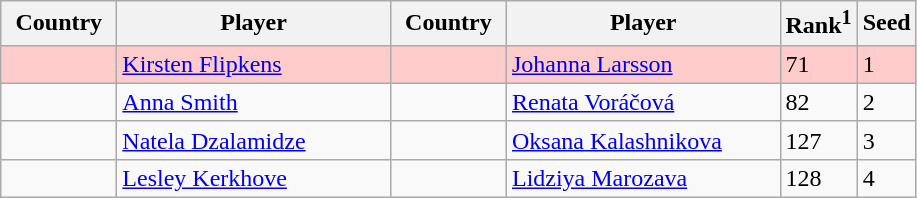<table class="sortable wikitable">
<tr>
<th width="70">Country</th>
<th width="175">Player</th>
<th width="70">Country</th>
<th width="175">Player</th>
<th>Rank<sup>1</sup></th>
<th>Seed</th>
</tr>
<tr style="background:#fcc;">
<td></td>
<td><a href='#'>Kirsten Flipkens</a></td>
<td></td>
<td><a href='#'>Johanna Larsson</a></td>
<td>71</td>
<td>1</td>
</tr>
<tr>
<td></td>
<td><a href='#'>Anna Smith</a></td>
<td></td>
<td><a href='#'>Renata Voráčová</a></td>
<td>82</td>
<td>2</td>
</tr>
<tr>
<td></td>
<td><a href='#'>Natela Dzalamidze</a></td>
<td></td>
<td><a href='#'>Oksana Kalashnikova</a></td>
<td>127</td>
<td>3</td>
</tr>
<tr>
<td></td>
<td><a href='#'>Lesley Kerkhove</a></td>
<td></td>
<td><a href='#'>Lidziya Marozava</a></td>
<td>128</td>
<td>4</td>
</tr>
</table>
